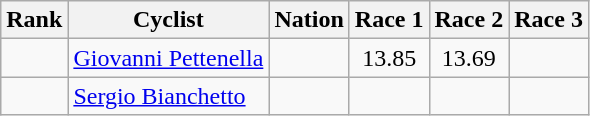<table class="wikitable sortable" style="text-align:center">
<tr>
<th>Rank</th>
<th>Cyclist</th>
<th>Nation</th>
<th>Race 1</th>
<th>Race 2</th>
<th>Race 3</th>
</tr>
<tr>
<td></td>
<td align=left><a href='#'>Giovanni Pettenella</a></td>
<td align=left></td>
<td>13.85</td>
<td>13.69</td>
<td></td>
</tr>
<tr>
<td></td>
<td align=left><a href='#'>Sergio Bianchetto</a></td>
<td align=left></td>
<td></td>
<td></td>
<td></td>
</tr>
</table>
